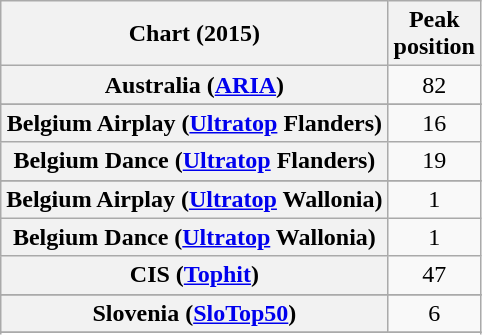<table class="wikitable sortable plainrowheaders" style="text-align:center">
<tr>
<th>Chart (2015)</th>
<th>Peak<br>position</th>
</tr>
<tr>
<th scope="row">Australia (<a href='#'>ARIA</a>)</th>
<td>82</td>
</tr>
<tr>
</tr>
<tr>
</tr>
<tr>
<th scope="row">Belgium Airplay (<a href='#'>Ultratop</a> Flanders)</th>
<td>16</td>
</tr>
<tr>
<th scope="row">Belgium Dance (<a href='#'>Ultratop</a> Flanders)</th>
<td>19</td>
</tr>
<tr>
</tr>
<tr>
<th scope="row">Belgium Airplay (<a href='#'>Ultratop</a> Wallonia)</th>
<td>1</td>
</tr>
<tr>
<th scope="row">Belgium Dance (<a href='#'>Ultratop</a> Wallonia)</th>
<td>1</td>
</tr>
<tr>
<th scope="row">CIS (<a href='#'>Tophit</a>)</th>
<td>47</td>
</tr>
<tr>
</tr>
<tr>
</tr>
<tr>
</tr>
<tr>
</tr>
<tr>
</tr>
<tr>
</tr>
<tr>
</tr>
<tr>
</tr>
<tr>
</tr>
<tr>
</tr>
<tr>
</tr>
<tr>
</tr>
<tr>
</tr>
<tr>
</tr>
<tr>
</tr>
<tr>
<th scope="row">Slovenia (<a href='#'>SloTop50</a>)</th>
<td align=center>6</td>
</tr>
<tr>
</tr>
<tr>
</tr>
<tr>
</tr>
<tr>
</tr>
<tr>
</tr>
</table>
